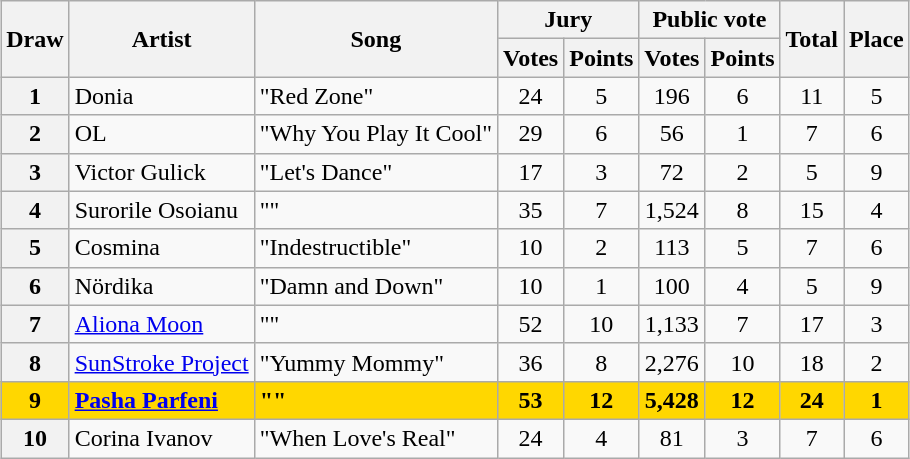<table class="sortable wikitable plainrowheaders" style="margin: 1em auto 1em auto; text-align:center">
<tr>
<th rowspan="2">Draw</th>
<th rowspan="2">Artist</th>
<th rowspan="2">Song</th>
<th colspan="2">Jury</th>
<th colspan="2">Public vote</th>
<th rowspan="2">Total</th>
<th rowspan="2">Place</th>
</tr>
<tr>
<th>Votes</th>
<th>Points</th>
<th>Votes</th>
<th>Points</th>
</tr>
<tr>
<th scope="row" style="text-align:center;">1</th>
<td align="left">Donia</td>
<td align="left">"Red Zone"</td>
<td>24</td>
<td>5</td>
<td>196</td>
<td>6</td>
<td>11</td>
<td>5</td>
</tr>
<tr>
<th scope="row" style="text-align:center;">2</th>
<td align="left">OL</td>
<td align="left">"Why You Play It Cool"</td>
<td>29</td>
<td>6</td>
<td>56</td>
<td>1</td>
<td>7</td>
<td>6</td>
</tr>
<tr>
<th scope="row" style="text-align:center;">3</th>
<td align="left">Victor Gulick</td>
<td align="left">"Let's Dance"</td>
<td>17</td>
<td>3</td>
<td>72</td>
<td>2</td>
<td>5</td>
<td>9</td>
</tr>
<tr>
<th scope="row" style="text-align:center;">4</th>
<td align="left">Surorile Osoianu</td>
<td align="left">""</td>
<td>35</td>
<td>7</td>
<td>1,524</td>
<td>8</td>
<td>15</td>
<td>4</td>
</tr>
<tr>
<th scope="row" style="text-align:center;">5</th>
<td align="left">Cosmina</td>
<td align="left">"Indestructible"</td>
<td>10</td>
<td>2</td>
<td>113</td>
<td>5</td>
<td>7</td>
<td>6</td>
</tr>
<tr>
<th scope="row" style="text-align:center;">6</th>
<td align="left">Nördika</td>
<td align="left">"Damn and Down"</td>
<td>10</td>
<td>1</td>
<td>100</td>
<td>4</td>
<td>5</td>
<td>9</td>
</tr>
<tr>
<th scope="row" style="text-align:center;">7</th>
<td align="left"><a href='#'>Aliona Moon</a></td>
<td align="left">""</td>
<td>52</td>
<td>10</td>
<td>1,133</td>
<td>7</td>
<td>17</td>
<td>3</td>
</tr>
<tr>
<th scope="row" style="text-align:center;">8</th>
<td align="left"><a href='#'>SunStroke Project</a></td>
<td align="left">"Yummy Mommy"</td>
<td>36</td>
<td>8</td>
<td>2,276</td>
<td>10</td>
<td>18</td>
<td>2</td>
</tr>
<tr style="font-weight:bold; background:gold;">
<th scope="row" style="text-align:center; font-weight:bold; background:gold;">9</th>
<td align="left"><a href='#'>Pasha Parfeni</a></td>
<td align="left">""</td>
<td>53</td>
<td>12</td>
<td>5,428</td>
<td>12</td>
<td>24</td>
<td>1</td>
</tr>
<tr>
<th scope="row" style="text-align:center;">10</th>
<td align="left">Corina Ivanov</td>
<td align="left">"When Love's Real"</td>
<td>24</td>
<td>4</td>
<td>81</td>
<td>3</td>
<td>7</td>
<td>6</td>
</tr>
</table>
